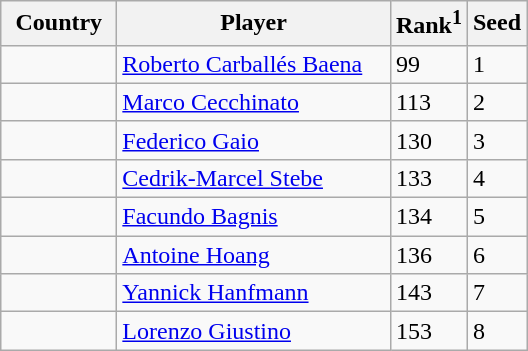<table class="sortable wikitable">
<tr>
<th width="70">Country</th>
<th width="175">Player</th>
<th>Rank<sup>1</sup></th>
<th>Seed</th>
</tr>
<tr>
<td></td>
<td><a href='#'>Roberto Carballés Baena</a></td>
<td>99</td>
<td>1</td>
</tr>
<tr>
<td></td>
<td><a href='#'>Marco Cecchinato</a></td>
<td>113</td>
<td>2</td>
</tr>
<tr>
<td></td>
<td><a href='#'>Federico Gaio</a></td>
<td>130</td>
<td>3</td>
</tr>
<tr>
<td></td>
<td><a href='#'>Cedrik-Marcel Stebe</a></td>
<td>133</td>
<td>4</td>
</tr>
<tr>
<td></td>
<td><a href='#'>Facundo Bagnis</a></td>
<td>134</td>
<td>5</td>
</tr>
<tr>
<td></td>
<td><a href='#'>Antoine Hoang</a></td>
<td>136</td>
<td>6</td>
</tr>
<tr>
<td></td>
<td><a href='#'>Yannick Hanfmann</a></td>
<td>143</td>
<td>7</td>
</tr>
<tr>
<td></td>
<td><a href='#'>Lorenzo Giustino</a></td>
<td>153</td>
<td>8</td>
</tr>
</table>
